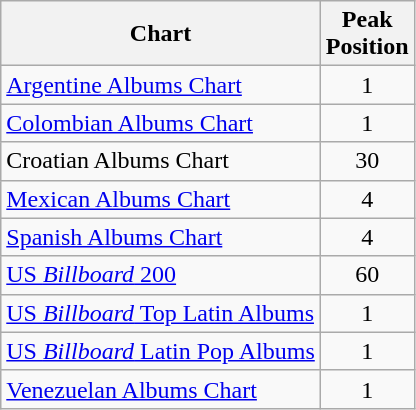<table class="wikitable sortable">
<tr>
<th>Chart</th>
<th>Peak<br>Position</th>
</tr>
<tr>
<td><a href='#'>Argentine Albums Chart</a></td>
<td style="text-align:center;">1</td>
</tr>
<tr>
<td><a href='#'>Colombian Albums Chart</a></td>
<td style="text-align:center;">1</td>
</tr>
<tr>
<td>Croatian Albums Chart</td>
<td style="text-align:center;">30</td>
</tr>
<tr>
<td><a href='#'>Mexican Albums Chart</a></td>
<td style="text-align:center;">4</td>
</tr>
<tr>
<td><a href='#'>Spanish Albums Chart</a></td>
<td style="text-align:center;">4</td>
</tr>
<tr>
<td><a href='#'>US <em>Billboard</em> 200</a></td>
<td style="text-align:center;">60</td>
</tr>
<tr>
<td><a href='#'>US <em>Billboard</em> Top Latin Albums</a></td>
<td style="text-align:center;">1</td>
</tr>
<tr>
<td><a href='#'>US <em>Billboard</em> Latin Pop Albums</a></td>
<td style="text-align:center;">1</td>
</tr>
<tr>
<td><a href='#'>Venezuelan Albums Chart</a></td>
<td style="text-align:center;">1</td>
</tr>
</table>
